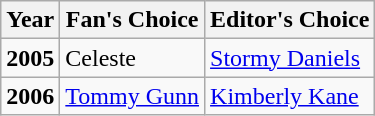<table class="wikitable">
<tr>
<th>Year</th>
<th>Fan's Choice</th>
<th>Editor's Choice</th>
</tr>
<tr>
<td><strong>2005</strong></td>
<td>Celeste</td>
<td><a href='#'>Stormy Daniels</a></td>
</tr>
<tr>
<td><strong>2006</strong></td>
<td><a href='#'>Tommy Gunn</a></td>
<td><a href='#'>Kimberly Kane</a></td>
</tr>
</table>
